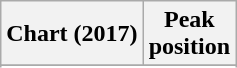<table class="wikitable sortable plainrowheaders" style="text-align:center">
<tr>
<th scope="col">Chart (2017)</th>
<th scope="col">Peak<br>position</th>
</tr>
<tr>
</tr>
<tr>
</tr>
<tr>
</tr>
<tr>
</tr>
</table>
